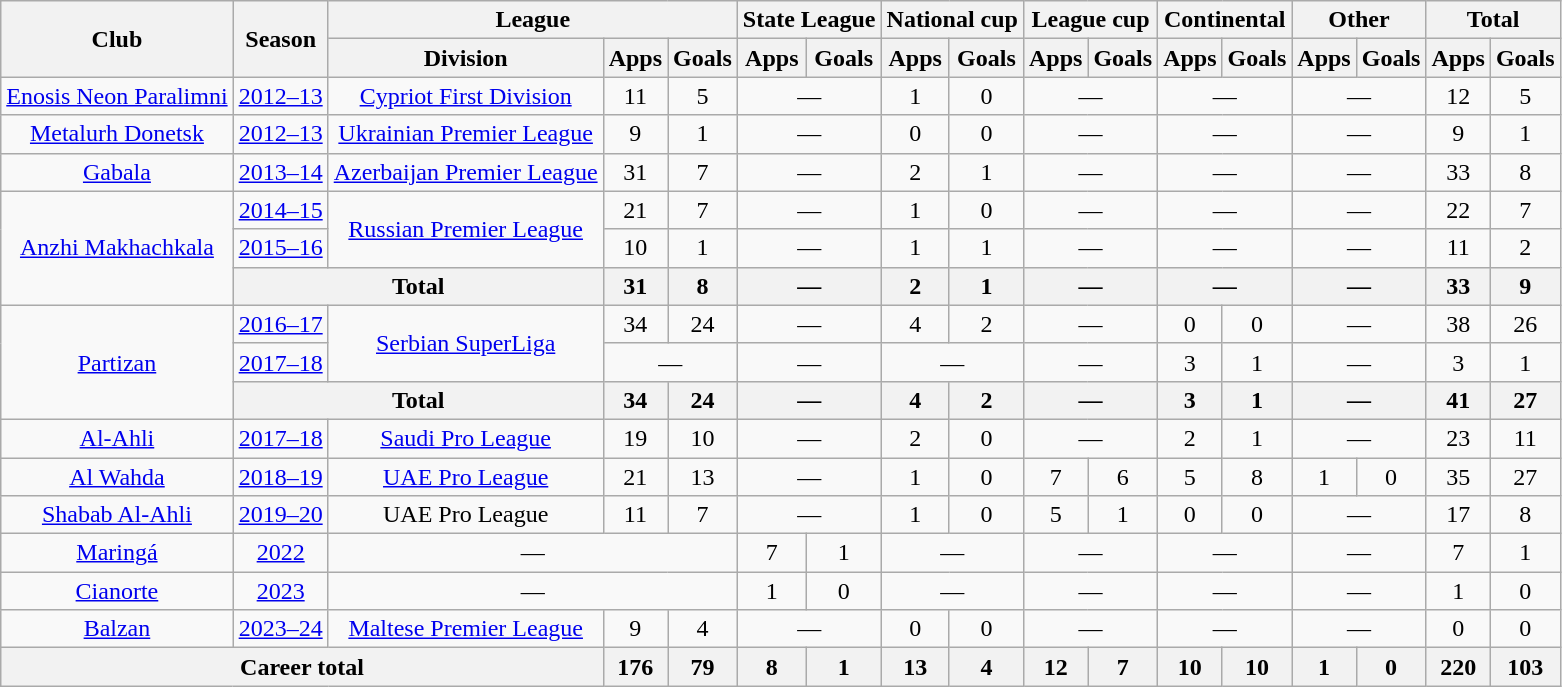<table class="wikitable" style="text-align:center">
<tr>
<th rowspan="2">Club</th>
<th rowspan="2">Season</th>
<th colspan="3">League</th>
<th colspan="2">State League</th>
<th colspan="2">National cup</th>
<th colspan="2">League cup</th>
<th colspan="2">Continental</th>
<th colspan="2">Other</th>
<th colspan="2">Total</th>
</tr>
<tr>
<th>Division</th>
<th>Apps</th>
<th>Goals</th>
<th>Apps</th>
<th>Goals</th>
<th>Apps</th>
<th>Goals</th>
<th>Apps</th>
<th>Goals</th>
<th>Apps</th>
<th>Goals</th>
<th>Apps</th>
<th>Goals</th>
<th>Apps</th>
<th>Goals</th>
</tr>
<tr>
<td><a href='#'>Enosis Neon Paralimni</a></td>
<td><a href='#'>2012–13</a></td>
<td><a href='#'>Cypriot First Division</a></td>
<td>11</td>
<td>5</td>
<td colspan="2">—</td>
<td>1</td>
<td>0</td>
<td colspan="2">—</td>
<td colspan="2">—</td>
<td colspan="2">—</td>
<td>12</td>
<td>5</td>
</tr>
<tr>
<td><a href='#'>Metalurh Donetsk</a></td>
<td><a href='#'>2012–13</a></td>
<td><a href='#'>Ukrainian Premier League</a></td>
<td>9</td>
<td>1</td>
<td colspan="2">—</td>
<td>0</td>
<td>0</td>
<td colspan="2">—</td>
<td colspan="2">—</td>
<td colspan="2">—</td>
<td>9</td>
<td>1</td>
</tr>
<tr>
<td><a href='#'>Gabala</a></td>
<td><a href='#'>2013–14</a></td>
<td><a href='#'>Azerbaijan Premier League</a></td>
<td>31</td>
<td>7</td>
<td colspan="2">—</td>
<td>2</td>
<td>1</td>
<td colspan="2">—</td>
<td colspan="2">—</td>
<td colspan="2">—</td>
<td>33</td>
<td>8</td>
</tr>
<tr>
<td rowspan="3"><a href='#'>Anzhi Makhachkala</a></td>
<td><a href='#'>2014–15</a></td>
<td rowspan="2"><a href='#'>Russian Premier League</a></td>
<td>21</td>
<td>7</td>
<td colspan="2">—</td>
<td>1</td>
<td>0</td>
<td colspan="2">—</td>
<td colspan="2">—</td>
<td colspan="2">—</td>
<td>22</td>
<td>7</td>
</tr>
<tr>
<td><a href='#'>2015–16</a></td>
<td>10</td>
<td>1</td>
<td colspan="2">—</td>
<td>1</td>
<td>1</td>
<td colspan="2">—</td>
<td colspan="2">—</td>
<td colspan="2">—</td>
<td>11</td>
<td>2</td>
</tr>
<tr>
<th colspan="2">Total</th>
<th>31</th>
<th>8</th>
<th colspan="2">—</th>
<th>2</th>
<th>1</th>
<th colspan="2">—</th>
<th colspan="2">—</th>
<th colspan="2">—</th>
<th>33</th>
<th>9</th>
</tr>
<tr>
<td rowspan="3"><a href='#'>Partizan</a></td>
<td><a href='#'>2016–17</a></td>
<td rowspan="2"><a href='#'>Serbian SuperLiga</a></td>
<td>34</td>
<td>24</td>
<td colspan="2">—</td>
<td>4</td>
<td>2</td>
<td colspan="2">—</td>
<td>0</td>
<td>0</td>
<td colspan="2">—</td>
<td>38</td>
<td>26</td>
</tr>
<tr>
<td><a href='#'>2017–18</a></td>
<td colspan="2">—</td>
<td colspan="2">—</td>
<td colspan="2">—</td>
<td colspan="2">—</td>
<td>3</td>
<td>1</td>
<td colspan="2">—</td>
<td>3</td>
<td>1</td>
</tr>
<tr>
<th colspan="2">Total</th>
<th>34</th>
<th>24</th>
<th colspan="2">—</th>
<th>4</th>
<th>2</th>
<th colspan="2">—</th>
<th>3</th>
<th>1</th>
<th colspan="2">—</th>
<th>41</th>
<th>27</th>
</tr>
<tr>
<td><a href='#'>Al-Ahli</a></td>
<td><a href='#'>2017–18</a></td>
<td><a href='#'>Saudi Pro League</a></td>
<td>19</td>
<td>10</td>
<td colspan="2">—</td>
<td>2</td>
<td>0</td>
<td colspan="2">—</td>
<td>2</td>
<td>1</td>
<td colspan="2">—</td>
<td>23</td>
<td>11</td>
</tr>
<tr>
<td><a href='#'>Al Wahda</a></td>
<td><a href='#'>2018–19</a></td>
<td><a href='#'>UAE Pro League</a></td>
<td>21</td>
<td>13</td>
<td colspan="2">—</td>
<td>1</td>
<td>0</td>
<td>7</td>
<td>6</td>
<td>5</td>
<td>8</td>
<td>1</td>
<td>0</td>
<td>35</td>
<td>27</td>
</tr>
<tr>
<td><a href='#'>Shabab Al-Ahli</a></td>
<td><a href='#'>2019–20</a></td>
<td>UAE Pro League</td>
<td>11</td>
<td>7</td>
<td colspan="2">—</td>
<td>1</td>
<td>0</td>
<td>5</td>
<td>1</td>
<td>0</td>
<td>0</td>
<td colspan="2">—</td>
<td>17</td>
<td>8</td>
</tr>
<tr>
<td><a href='#'>Maringá</a></td>
<td><a href='#'>2022</a></td>
<td colspan="3">—</td>
<td>7</td>
<td>1</td>
<td colspan="2">—</td>
<td colspan="2">—</td>
<td colspan="2">—</td>
<td colspan="2">—</td>
<td>7</td>
<td>1</td>
</tr>
<tr>
<td><a href='#'>Cianorte</a></td>
<td><a href='#'>2023</a></td>
<td colspan="3">—</td>
<td>1</td>
<td>0</td>
<td colspan="2">—</td>
<td colspan="2">—</td>
<td colspan="2">—</td>
<td colspan="2">—</td>
<td>1</td>
<td>0</td>
</tr>
<tr>
<td><a href='#'>Balzan</a></td>
<td><a href='#'>2023–24</a></td>
<td><a href='#'>Maltese Premier League</a></td>
<td>9</td>
<td>4</td>
<td colspan="2">—</td>
<td>0</td>
<td>0</td>
<td colspan="2">—</td>
<td colspan="2">—</td>
<td colspan="2">—</td>
<td>0</td>
<td>0</td>
</tr>
<tr>
<th colspan="3">Career total</th>
<th>176</th>
<th>79</th>
<th>8</th>
<th>1</th>
<th>13</th>
<th>4</th>
<th>12</th>
<th>7</th>
<th>10</th>
<th>10</th>
<th>1</th>
<th>0</th>
<th>220</th>
<th>103</th>
</tr>
</table>
